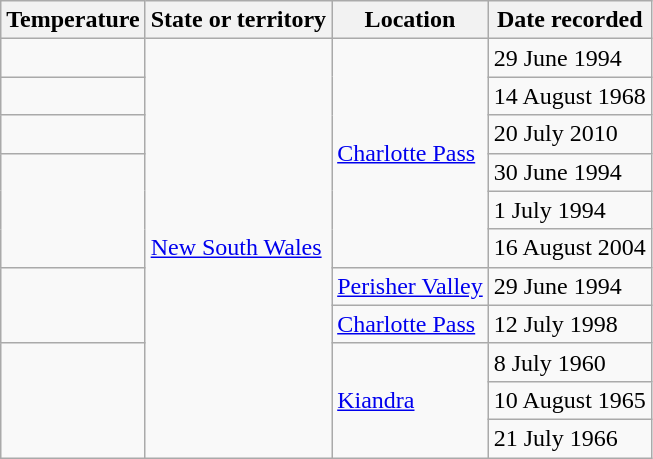<table class="wikitable sortable">
<tr>
<th>Temperature</th>
<th>State or territory</th>
<th>Location</th>
<th>Date recorded</th>
</tr>
<tr>
<td></td>
<td rowspan="11"><a href='#'>New South Wales</a></td>
<td rowspan="6"><a href='#'>Charlotte Pass</a></td>
<td>29 June 1994</td>
</tr>
<tr>
<td></td>
<td>14 August 1968</td>
</tr>
<tr>
<td></td>
<td>20 July 2010</td>
</tr>
<tr>
<td rowspan="3"></td>
<td>30 June 1994</td>
</tr>
<tr>
<td>1 July 1994</td>
</tr>
<tr>
<td>16 August 2004</td>
</tr>
<tr>
<td rowspan="2"></td>
<td><a href='#'>Perisher Valley</a></td>
<td>29 June 1994</td>
</tr>
<tr>
<td><a href='#'>Charlotte Pass</a></td>
<td>12 July 1998</td>
</tr>
<tr>
<td rowspan="3"></td>
<td rowspan="3"><a href='#'>Kiandra</a></td>
<td>8 July 1960</td>
</tr>
<tr>
<td>10 August 1965</td>
</tr>
<tr>
<td>21 July 1966</td>
</tr>
</table>
